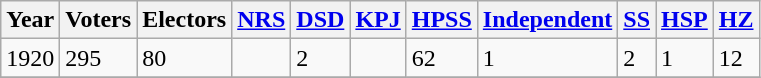<table class="wikitable sortable sticky-header">
<tr>
<th>Year</th>
<th>Voters</th>
<th>Electors</th>
<th><a href='#'>NRS</a></th>
<th><a href='#'>DSD</a></th>
<th><a href='#'>KPJ</a></th>
<th><a href='#'>HPSS</a></th>
<th><a href='#'>Independent</a></th>
<th><a href='#'>SS</a></th>
<th><a href='#'>HSP</a></th>
<th><a href='#'>HZ</a></th>
</tr>
<tr>
<td>1920</td>
<td>295</td>
<td>80</td>
<td></td>
<td>2</td>
<td></td>
<td>62</td>
<td>1</td>
<td>2</td>
<td>1</td>
<td>12</td>
</tr>
<tr>
</tr>
</table>
